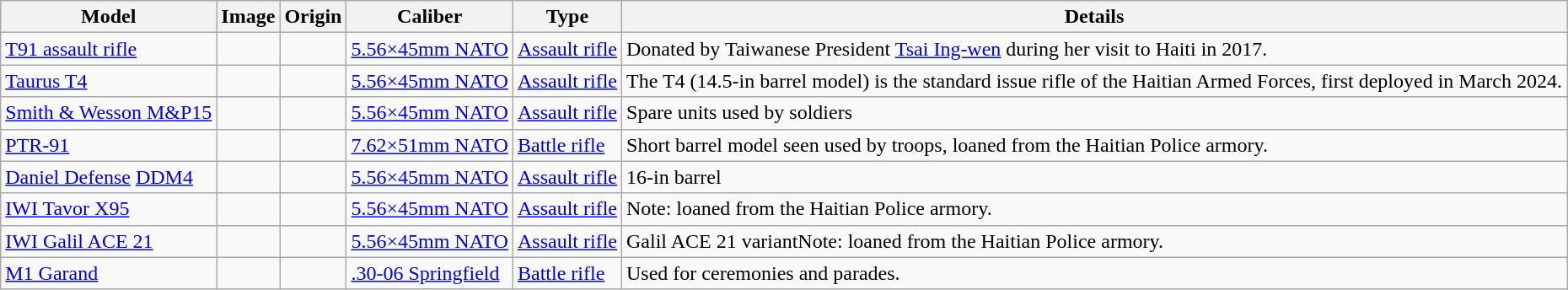<table class="wikitable">
<tr>
<th>Model</th>
<th>Image</th>
<th>Origin</th>
<th>Caliber</th>
<th>Type</th>
<th>Details</th>
</tr>
<tr>
<td><a href='#'>T91 assault rifle</a></td>
<td></td>
<td></td>
<td><a href='#'>5.56×45mm NATO</a></td>
<td><a href='#'>Assault rifle</a></td>
<td>Donated by Taiwanese President <a href='#'>Tsai Ing-wen</a> during her visit to Haiti in 2017.</td>
</tr>
<tr>
<td><a href='#'>Taurus T4</a></td>
<td></td>
<td></td>
<td><a href='#'>5.56×45mm NATO</a></td>
<td><a href='#'>Assault rifle</a></td>
<td>The T4 (14.5-in barrel model) is the standard issue rifle of the Haitian Armed Forces, first deployed in March 2024.</td>
</tr>
<tr>
<td><a href='#'>Smith & Wesson M&P15</a></td>
<td></td>
<td></td>
<td><a href='#'>5.56×45mm NATO</a></td>
<td><a href='#'>Assault rifle</a></td>
<td>Spare units used by soldiers</td>
</tr>
<tr>
<td><a href='#'>PTR-91</a></td>
<td></td>
<td></td>
<td><a href='#'>7.62×51mm NATO</a></td>
<td><a href='#'>Battle rifle</a></td>
<td>Short barrel model seen used by troops, loaned from the Haitian Police armory.</td>
</tr>
<tr>
<td><a href='#'>Daniel Defense</a> <a href='#'>DDM4</a></td>
<td></td>
<td></td>
<td><a href='#'>5.56×45mm NATO</a></td>
<td><a href='#'>Assault rifle</a></td>
<td>16-in barrel</td>
</tr>
<tr>
<td><a href='#'>IWI Tavor X95</a></td>
<td></td>
<td></td>
<td><a href='#'>5.56×45mm NATO</a></td>
<td><a href='#'>Assault rifle</a></td>
<td>Note: loaned from the Haitian Police armory.</td>
</tr>
<tr>
<td><a href='#'>IWI Galil ACE 21</a></td>
<td></td>
<td></td>
<td><a href='#'>5.56×45mm NATO</a></td>
<td><a href='#'>Assault rifle</a></td>
<td>Galil ACE 21 variantNote: loaned from the Haitian Police armory.</td>
</tr>
<tr>
<td><a href='#'>M1 Garand</a></td>
<td></td>
<td></td>
<td><a href='#'>.30-06 Springfield</a></td>
<td><a href='#'>Battle rifle</a></td>
<td>Used for ceremonies and parades.</td>
</tr>
</table>
